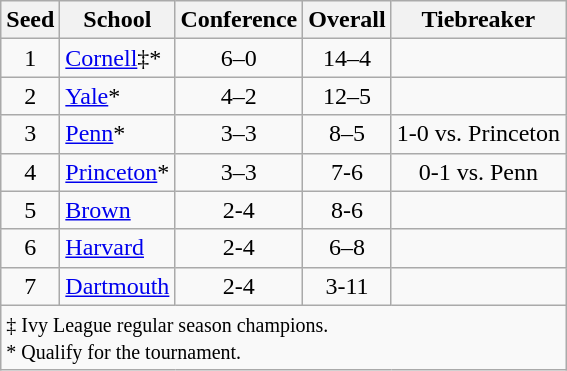<table class="wikitable" style="text-align:center">
<tr>
<th>Seed</th>
<th>School</th>
<th>Conference</th>
<th>Overall</th>
<th>Tiebreaker</th>
</tr>
<tr>
<td>1</td>
<td align=left><a href='#'>Cornell</a>‡*</td>
<td>6–0</td>
<td>14–4</td>
<td></td>
</tr>
<tr>
<td>2</td>
<td align=left><a href='#'>Yale</a>*</td>
<td>4–2</td>
<td>12–5</td>
<td></td>
</tr>
<tr>
<td>3</td>
<td align=left><a href='#'>Penn</a>*</td>
<td>3–3</td>
<td>8–5</td>
<td>1-0 vs. Princeton</td>
</tr>
<tr>
<td>4</td>
<td align=left><a href='#'>Princeton</a>*</td>
<td>3–3</td>
<td>7-6</td>
<td>0-1 vs. Penn</td>
</tr>
<tr>
<td>5</td>
<td align=left><a href='#'>Brown</a></td>
<td>2-4</td>
<td>8-6</td>
<td></td>
</tr>
<tr>
<td>6</td>
<td align=left><a href='#'>Harvard</a></td>
<td>2-4</td>
<td>6–8</td>
<td></td>
</tr>
<tr>
<td>7</td>
<td align=left><a href='#'>Dartmouth</a></td>
<td>2-4</td>
<td>3-11</td>
<td></td>
</tr>
<tr>
<td colspan=8 align=left><small>‡ Ivy League regular season champions.<br>* Qualify for the tournament.<br></small></td>
</tr>
</table>
